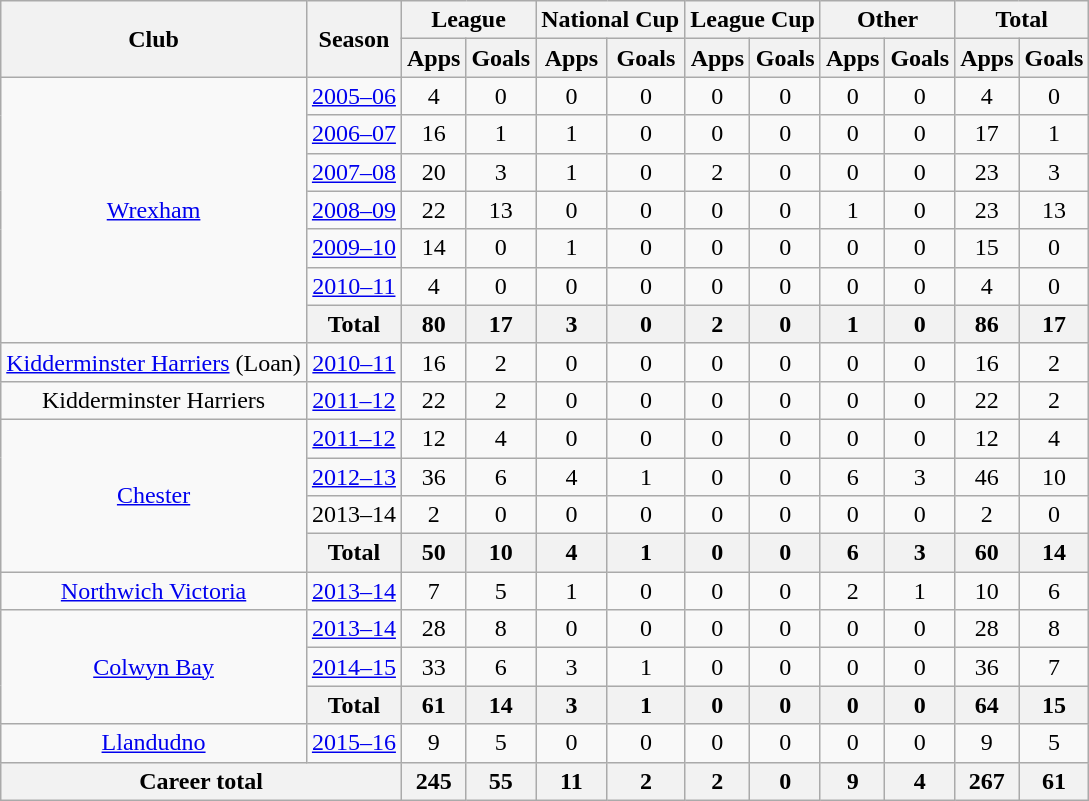<table class="wikitable" style="text-align:center">
<tr>
<th rowspan="2">Club</th>
<th rowspan="2">Season</th>
<th colspan="2">League</th>
<th colspan="2">National Cup</th>
<th colspan="2">League Cup</th>
<th colspan="2">Other</th>
<th colspan="2">Total</th>
</tr>
<tr>
<th>Apps</th>
<th>Goals</th>
<th>Apps</th>
<th>Goals</th>
<th>Apps</th>
<th>Goals</th>
<th>Apps</th>
<th>Goals</th>
<th>Apps</th>
<th>Goals</th>
</tr>
<tr>
<td rowspan="7"><a href='#'>Wrexham</a></td>
<td><a href='#'>2005–06</a></td>
<td>4</td>
<td>0</td>
<td>0</td>
<td>0</td>
<td>0</td>
<td>0</td>
<td>0</td>
<td>0</td>
<td>4</td>
<td>0</td>
</tr>
<tr>
<td><a href='#'>2006–07</a></td>
<td>16</td>
<td>1</td>
<td>1</td>
<td>0</td>
<td>0</td>
<td>0</td>
<td>0</td>
<td>0</td>
<td>17</td>
<td>1</td>
</tr>
<tr>
<td><a href='#'>2007–08</a></td>
<td>20</td>
<td>3</td>
<td>1</td>
<td>0</td>
<td>2</td>
<td>0</td>
<td>0</td>
<td>0</td>
<td>23</td>
<td>3</td>
</tr>
<tr>
<td><a href='#'>2008–09</a></td>
<td>22</td>
<td>13</td>
<td>0</td>
<td>0</td>
<td>0</td>
<td>0</td>
<td>1</td>
<td>0</td>
<td>23</td>
<td>13</td>
</tr>
<tr>
<td><a href='#'>2009–10</a></td>
<td>14</td>
<td>0</td>
<td>1</td>
<td>0</td>
<td>0</td>
<td>0</td>
<td>0</td>
<td>0</td>
<td>15</td>
<td>0</td>
</tr>
<tr>
<td><a href='#'>2010–11</a></td>
<td>4</td>
<td>0</td>
<td>0</td>
<td>0</td>
<td>0</td>
<td>0</td>
<td>0</td>
<td>0</td>
<td>4</td>
<td>0</td>
</tr>
<tr>
<th colspan="1">Total</th>
<th>80</th>
<th>17</th>
<th>3</th>
<th>0</th>
<th>2</th>
<th>0</th>
<th>1</th>
<th>0</th>
<th>86</th>
<th>17</th>
</tr>
<tr>
<td><a href='#'>Kidderminster Harriers</a> (Loan)</td>
<td><a href='#'>2010–11</a></td>
<td>16</td>
<td>2</td>
<td>0</td>
<td>0</td>
<td>0</td>
<td>0</td>
<td>0</td>
<td>0</td>
<td>16</td>
<td>2</td>
</tr>
<tr>
<td>Kidderminster Harriers</td>
<td><a href='#'>2011–12</a></td>
<td>22</td>
<td>2</td>
<td>0</td>
<td>0</td>
<td>0</td>
<td>0</td>
<td>0</td>
<td>0</td>
<td>22</td>
<td>2</td>
</tr>
<tr>
<td rowspan="4"><a href='#'>Chester</a></td>
<td><a href='#'>2011–12</a></td>
<td>12</td>
<td>4</td>
<td>0</td>
<td>0</td>
<td>0</td>
<td>0</td>
<td>0</td>
<td>0</td>
<td>12</td>
<td>4</td>
</tr>
<tr>
<td><a href='#'>2012–13</a></td>
<td>36</td>
<td>6</td>
<td>4</td>
<td>1</td>
<td>0</td>
<td>0</td>
<td>6</td>
<td>3</td>
<td>46</td>
<td>10</td>
</tr>
<tr>
<td>2013–14</td>
<td>2</td>
<td>0</td>
<td>0</td>
<td>0</td>
<td>0</td>
<td>0</td>
<td>0</td>
<td>0</td>
<td>2</td>
<td>0</td>
</tr>
<tr>
<th colspan="1">Total</th>
<th>50</th>
<th>10</th>
<th>4</th>
<th>1</th>
<th>0</th>
<th>0</th>
<th>6</th>
<th>3</th>
<th>60</th>
<th>14</th>
</tr>
<tr>
<td><a href='#'>Northwich Victoria</a></td>
<td><a href='#'>2013–14</a></td>
<td>7</td>
<td>5</td>
<td>1</td>
<td>0</td>
<td>0</td>
<td>0</td>
<td>2</td>
<td>1</td>
<td>10</td>
<td>6</td>
</tr>
<tr>
<td rowspan="3"><a href='#'>Colwyn Bay</a></td>
<td><a href='#'>2013–14</a></td>
<td>28</td>
<td>8</td>
<td>0</td>
<td>0</td>
<td>0</td>
<td>0</td>
<td>0</td>
<td>0</td>
<td>28</td>
<td>8</td>
</tr>
<tr>
<td><a href='#'>2014–15</a></td>
<td>33</td>
<td>6</td>
<td>3</td>
<td>1</td>
<td>0</td>
<td>0</td>
<td>0</td>
<td>0</td>
<td>36</td>
<td>7</td>
</tr>
<tr>
<th colspan="1">Total</th>
<th>61</th>
<th>14</th>
<th>3</th>
<th>1</th>
<th>0</th>
<th>0</th>
<th>0</th>
<th>0</th>
<th>64</th>
<th>15</th>
</tr>
<tr>
<td><a href='#'>Llandudno</a></td>
<td><a href='#'>2015–16</a></td>
<td>9</td>
<td>5</td>
<td>0</td>
<td>0</td>
<td>0</td>
<td>0</td>
<td>0</td>
<td>0</td>
<td>9</td>
<td>5</td>
</tr>
<tr>
<th colspan="2">Career total</th>
<th>245</th>
<th>55</th>
<th>11</th>
<th>2</th>
<th>2</th>
<th>0</th>
<th>9</th>
<th>4</th>
<th>267</th>
<th>61</th>
</tr>
</table>
